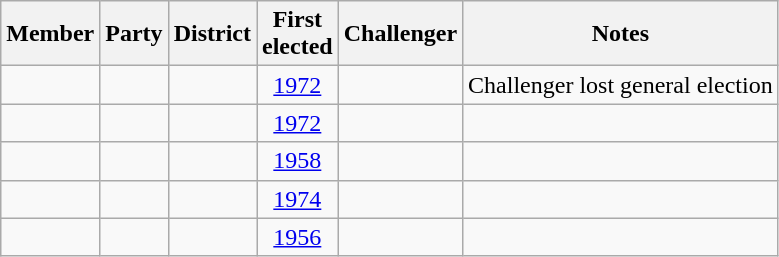<table class="wikitable sortable" style=text-align:center>
<tr>
<th>Member</th>
<th>Party</th>
<th>District</th>
<th>First<br>elected</th>
<th>Challenger</th>
<th>Notes</th>
</tr>
<tr>
<td></td>
<td></td>
<td></td>
<td><a href='#'>1972</a></td>
<td></td>
<td>Challenger lost general election</td>
</tr>
<tr>
<td></td>
<td></td>
<td></td>
<td><a href='#'>1972</a></td>
<td></td>
<td></td>
</tr>
<tr>
<td></td>
<td></td>
<td></td>
<td><a href='#'>1958</a></td>
<td></td>
<td></td>
</tr>
<tr>
<td></td>
<td></td>
<td></td>
<td><a href='#'>1974</a></td>
<td></td>
<td></td>
</tr>
<tr>
<td></td>
<td></td>
<td></td>
<td><a href='#'>1956</a></td>
<td></td>
<td></td>
</tr>
</table>
